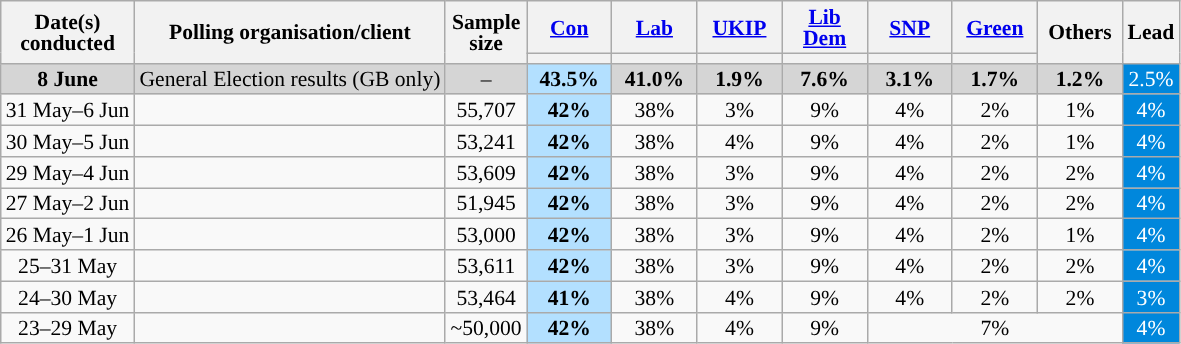<table class="wikitable sortable mw-datatable" style="text-align:center;font-size:90%;line-height:14px;">
<tr>
<th rowspan="2">Date(s)<br>conducted</th>
<th rowspan="2">Polling organisation/client</th>
<th rowspan="2">Sample<br>size</th>
<th style="width:50px;" class="unsortable"><a href='#'>Con</a></th>
<th style="width:50px;" class="unsortable"><a href='#'>Lab</a></th>
<th style="width:50px;" class="unsortable"><a href='#'>UKIP</a></th>
<th style="width:50px;" class="unsortable"><a href='#'>Lib Dem</a></th>
<th style="width:50px;" class="unsortable"><a href='#'>SNP</a></th>
<th style="width:50px;" class="unsortable"><a href='#'>Green</a></th>
<th style="width:50px;" rowspan="2" class="unsortable">Others</th>
<th class="unsortable" style="width:20px;" rowspan="2">Lead</th>
</tr>
<tr>
<th class="unsortable" style="color:inherit;background:"></th>
<th class="unsortable" style="color:inherit;background:"></th>
<th class="unsortable" style="color:inherit;background:"></th>
<th class="unsortable" style="color:inherit;background:"></th>
<th class="unsortable" style="color:inherit;background:"></th>
<th class="unsortable" style="color:inherit;background:"></th>
</tr>
<tr>
<td style="background:#D5D5D5"><strong>8 June</strong></td>
<td style="background:#D5D5D5">General Election results (GB only) </td>
<td style="background:#D5D5D5">–</td>
<td style="background:#B3E0FF"><strong>43.5%</strong></td>
<td style="background:#D5D5D5"><strong>41.0%</strong></td>
<td style="background:#D5D5D5"><strong>1.9%</strong></td>
<td style="background:#D5D5D5"><strong>7.6%</strong></td>
<td style="background:#D5D5D5"><strong>3.1%</strong></td>
<td style="background:#D5D5D5"><strong>1.7%</strong></td>
<td style="background:#D5D5D5"><strong>1.2%</strong></td>
<td style="background:#0087DC; color:white;">2.5%</td>
</tr>
<tr>
<td>31 May–6 Jun</td>
<td> </td>
<td>55,707</td>
<td style="background:#B3E0FF"><strong>42%</strong></td>
<td>38%</td>
<td>3%</td>
<td>9%</td>
<td>4%</td>
<td>2%</td>
<td>1%</td>
<td style="background:#0087DC; color:white;">4%</td>
</tr>
<tr>
<td>30 May–5 Jun</td>
<td> </td>
<td>53,241</td>
<td style="background:#B3E0FF"><strong>42%</strong></td>
<td>38%</td>
<td>4%</td>
<td>9%</td>
<td>4%</td>
<td>2%</td>
<td>1%</td>
<td style="background:#0087DC; color:white;">4%</td>
</tr>
<tr>
<td>29 May–4 Jun</td>
<td> </td>
<td>53,609</td>
<td style="background:#B3E0FF"><strong>42%</strong></td>
<td>38%</td>
<td>3%</td>
<td>9%</td>
<td>4%</td>
<td>2%</td>
<td>2%</td>
<td style="background:#0087DC; color:white;">4%</td>
</tr>
<tr>
<td>27 May–2 Jun</td>
<td> </td>
<td>51,945</td>
<td style="background:#B3E0FF"><strong>42%</strong></td>
<td>38%</td>
<td>3%</td>
<td>9%</td>
<td>4%</td>
<td>2%</td>
<td>2%</td>
<td style="background:#0087DC; color:white;">4%</td>
</tr>
<tr>
<td>26 May–1 Jun</td>
<td> </td>
<td>53,000</td>
<td style="background:#B3E0FF"><strong>42%</strong></td>
<td>38%</td>
<td>3%</td>
<td>9%</td>
<td>4%</td>
<td>2%</td>
<td>1%</td>
<td style="background:#0087DC; color:white;">4%</td>
</tr>
<tr>
<td>25–31 May</td>
<td> </td>
<td>53,611</td>
<td style="background:#B3E0FF"><strong>42%</strong></td>
<td>38%</td>
<td>3%</td>
<td>9%</td>
<td>4%</td>
<td>2%</td>
<td>2%</td>
<td style="background:#0087DC; color:white;">4%</td>
</tr>
<tr>
<td>24–30 May</td>
<td> </td>
<td>53,464</td>
<td style="background:#B3E0FF"><strong>41%</strong></td>
<td>38%</td>
<td>4%</td>
<td>9%</td>
<td>4%</td>
<td>2%</td>
<td>2%</td>
<td style="background:#0087DC; color:white;">3%</td>
</tr>
<tr>
<td>23–29 May</td>
<td></td>
<td>~50,000</td>
<td style="background:#B3E0FF"><strong>42%</strong></td>
<td>38%</td>
<td>4%</td>
<td>9%</td>
<td colspan="3">7%</td>
<td style="background:#0087DC; color:white;">4%</td>
</tr>
</table>
